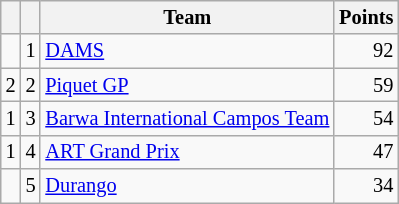<table class="wikitable" style="font-size: 85%;">
<tr>
<th></th>
<th></th>
<th>Team</th>
<th>Points</th>
</tr>
<tr>
<td align="left"></td>
<td align="center">1</td>
<td> <a href='#'>DAMS</a></td>
<td align="right">92</td>
</tr>
<tr>
<td align="left"> 2</td>
<td align="center">2</td>
<td> <a href='#'>Piquet GP</a></td>
<td align="right">59</td>
</tr>
<tr>
<td align="left"> 1</td>
<td align="center">3</td>
<td> <a href='#'>Barwa International Campos Team</a></td>
<td align="right">54</td>
</tr>
<tr>
<td align="left"> 1</td>
<td align="center">4</td>
<td> <a href='#'>ART Grand Prix</a></td>
<td align="right">47</td>
</tr>
<tr>
<td align="left"></td>
<td align="center">5</td>
<td> <a href='#'>Durango</a></td>
<td align="right">34</td>
</tr>
</table>
